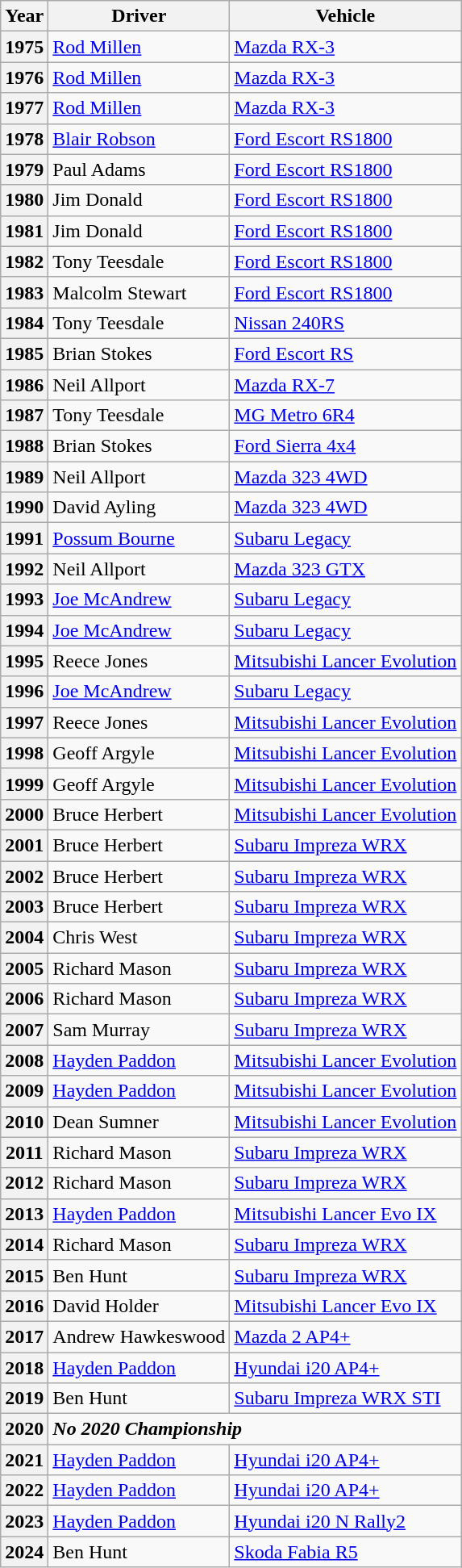<table class="wikitable">
<tr>
<th>Year</th>
<th>Driver</th>
<th>Vehicle</th>
</tr>
<tr>
<th>1975</th>
<td><a href='#'>Rod Millen</a></td>
<td><a href='#'>Mazda RX-3</a></td>
</tr>
<tr>
<th>1976</th>
<td><a href='#'>Rod Millen</a></td>
<td><a href='#'>Mazda RX-3</a></td>
</tr>
<tr>
<th>1977</th>
<td><a href='#'>Rod Millen</a></td>
<td><a href='#'>Mazda RX-3</a></td>
</tr>
<tr>
<th>1978</th>
<td><a href='#'>Blair Robson</a></td>
<td><a href='#'>Ford Escort RS1800</a></td>
</tr>
<tr>
<th>1979</th>
<td>Paul Adams</td>
<td><a href='#'>Ford Escort RS1800</a></td>
</tr>
<tr>
<th>1980</th>
<td>Jim Donald</td>
<td><a href='#'>Ford Escort RS1800</a></td>
</tr>
<tr>
<th>1981</th>
<td>Jim Donald</td>
<td><a href='#'>Ford Escort RS1800</a></td>
</tr>
<tr>
<th>1982</th>
<td>Tony Teesdale</td>
<td><a href='#'>Ford Escort RS1800</a></td>
</tr>
<tr>
<th>1983</th>
<td>Malcolm Stewart</td>
<td><a href='#'>Ford Escort RS1800</a></td>
</tr>
<tr>
<th>1984</th>
<td>Tony Teesdale</td>
<td><a href='#'>Nissan 240RS</a></td>
</tr>
<tr>
<th>1985</th>
<td>Brian Stokes</td>
<td><a href='#'>Ford Escort RS</a></td>
</tr>
<tr>
<th>1986</th>
<td>Neil Allport</td>
<td><a href='#'>Mazda RX-7</a></td>
</tr>
<tr>
<th>1987</th>
<td>Tony Teesdale</td>
<td><a href='#'>MG Metro 6R4</a></td>
</tr>
<tr>
<th>1988</th>
<td>Brian Stokes</td>
<td><a href='#'>Ford Sierra 4x4</a></td>
</tr>
<tr>
<th>1989</th>
<td>Neil Allport</td>
<td><a href='#'>Mazda 323 4WD</a></td>
</tr>
<tr>
<th>1990</th>
<td>David Ayling</td>
<td><a href='#'>Mazda 323 4WD</a></td>
</tr>
<tr>
<th>1991</th>
<td><a href='#'>Possum Bourne</a></td>
<td><a href='#'>Subaru Legacy</a></td>
</tr>
<tr>
<th>1992</th>
<td>Neil Allport</td>
<td><a href='#'>Mazda 323 GTX</a></td>
</tr>
<tr>
<th>1993</th>
<td><a href='#'>Joe McAndrew</a></td>
<td><a href='#'>Subaru Legacy</a></td>
</tr>
<tr>
<th>1994</th>
<td><a href='#'>Joe McAndrew</a></td>
<td><a href='#'>Subaru Legacy</a></td>
</tr>
<tr>
<th>1995</th>
<td>Reece Jones</td>
<td><a href='#'>Mitsubishi Lancer Evolution</a></td>
</tr>
<tr>
<th>1996</th>
<td><a href='#'>Joe McAndrew</a></td>
<td><a href='#'>Subaru Legacy</a></td>
</tr>
<tr>
<th>1997</th>
<td>Reece Jones</td>
<td><a href='#'>Mitsubishi Lancer Evolution</a></td>
</tr>
<tr>
<th>1998</th>
<td>Geoff Argyle</td>
<td><a href='#'>Mitsubishi Lancer Evolution</a></td>
</tr>
<tr>
<th>1999</th>
<td>Geoff Argyle</td>
<td><a href='#'>Mitsubishi Lancer Evolution</a></td>
</tr>
<tr>
<th>2000</th>
<td>Bruce Herbert</td>
<td><a href='#'>Mitsubishi Lancer Evolution</a></td>
</tr>
<tr>
<th>2001</th>
<td>Bruce Herbert</td>
<td><a href='#'>Subaru Impreza WRX</a></td>
</tr>
<tr>
<th>2002</th>
<td>Bruce Herbert</td>
<td><a href='#'>Subaru Impreza WRX</a></td>
</tr>
<tr>
<th>2003</th>
<td>Bruce Herbert</td>
<td><a href='#'>Subaru Impreza WRX</a></td>
</tr>
<tr>
<th>2004</th>
<td>Chris West</td>
<td><a href='#'>Subaru Impreza WRX</a></td>
</tr>
<tr>
<th>2005</th>
<td>Richard Mason</td>
<td><a href='#'>Subaru Impreza WRX</a></td>
</tr>
<tr>
<th>2006</th>
<td>Richard Mason</td>
<td><a href='#'>Subaru Impreza WRX</a></td>
</tr>
<tr>
<th>2007</th>
<td>Sam Murray</td>
<td><a href='#'>Subaru Impreza WRX</a></td>
</tr>
<tr>
<th>2008</th>
<td><a href='#'>Hayden Paddon</a></td>
<td><a href='#'>Mitsubishi Lancer Evolution</a></td>
</tr>
<tr>
<th>2009</th>
<td><a href='#'>Hayden Paddon</a></td>
<td><a href='#'>Mitsubishi Lancer Evolution</a></td>
</tr>
<tr>
<th>2010</th>
<td>Dean Sumner</td>
<td><a href='#'>Mitsubishi Lancer Evolution</a></td>
</tr>
<tr>
<th>2011</th>
<td>Richard Mason</td>
<td><a href='#'>Subaru Impreza WRX</a></td>
</tr>
<tr>
<th>2012</th>
<td>Richard Mason</td>
<td><a href='#'>Subaru Impreza WRX</a></td>
</tr>
<tr>
<th>2013</th>
<td><a href='#'>Hayden Paddon</a></td>
<td><a href='#'>Mitsubishi Lancer Evo IX</a></td>
</tr>
<tr>
<th>2014</th>
<td>Richard Mason</td>
<td><a href='#'>Subaru Impreza WRX</a></td>
</tr>
<tr>
<th>2015</th>
<td>Ben Hunt</td>
<td><a href='#'>Subaru Impreza WRX</a></td>
</tr>
<tr>
<th>2016</th>
<td>David Holder</td>
<td><a href='#'>Mitsubishi Lancer Evo IX</a></td>
</tr>
<tr>
<th>2017</th>
<td>Andrew Hawkeswood</td>
<td><a href='#'>Mazda 2 AP4+</a></td>
</tr>
<tr>
<th>2018</th>
<td><a href='#'>Hayden Paddon</a></td>
<td><a href='#'>Hyundai i20 AP4+</a></td>
</tr>
<tr>
<th>2019</th>
<td>Ben Hunt</td>
<td><a href='#'>Subaru Impreza WRX STI</a></td>
</tr>
<tr>
<th>2020</th>
<td colspan="2" rowspan="1"><strong><em>No 2020 Championship</em></strong></td>
</tr>
<tr>
<th>2021</th>
<td><a href='#'>Hayden Paddon</a></td>
<td><a href='#'>Hyundai i20 AP4+</a></td>
</tr>
<tr>
<th>2022</th>
<td><a href='#'>Hayden Paddon</a></td>
<td><a href='#'>Hyundai i20 AP4+</a></td>
</tr>
<tr>
<th>2023</th>
<td><a href='#'>Hayden Paddon</a></td>
<td><a href='#'>Hyundai i20 N Rally2</a></td>
</tr>
<tr>
<th>2024</th>
<td>Ben Hunt</td>
<td><a href='#'>Skoda Fabia R5</a></td>
</tr>
</table>
